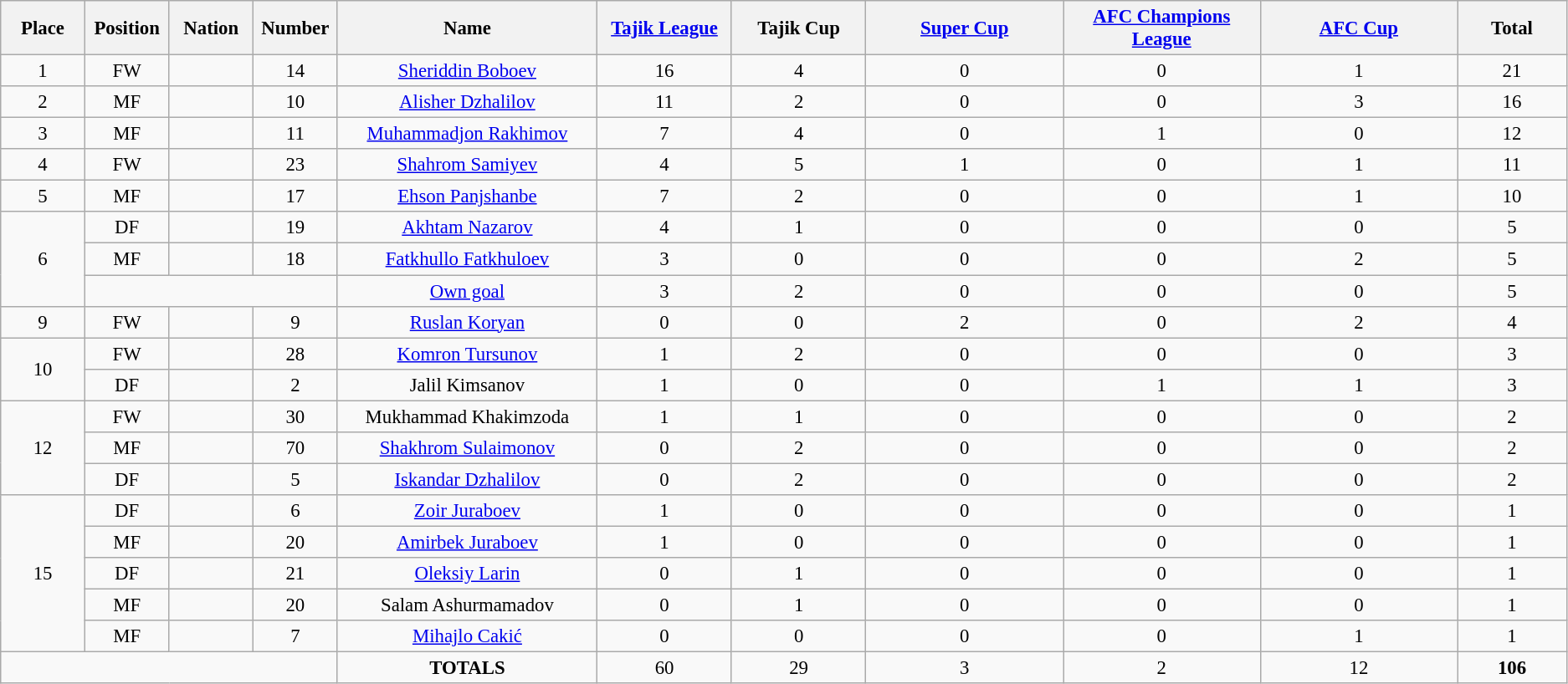<table class="wikitable" style="font-size: 95%; text-align: center;">
<tr>
<th width=60>Place</th>
<th width=60>Position</th>
<th width=60>Nation</th>
<th width=60>Number</th>
<th width=200>Name</th>
<th width=100><a href='#'>Tajik League</a></th>
<th width=100>Tajik Cup</th>
<th width=150><a href='#'>Super Cup</a></th>
<th width=150><a href='#'>AFC Champions League</a></th>
<th width=150><a href='#'>AFC Cup</a></th>
<th width=80><strong>Total</strong></th>
</tr>
<tr>
<td>1</td>
<td>FW</td>
<td></td>
<td>14</td>
<td><a href='#'>Sheriddin Boboev</a></td>
<td>16</td>
<td>4</td>
<td>0</td>
<td>0</td>
<td>1</td>
<td>21</td>
</tr>
<tr>
<td>2</td>
<td>MF</td>
<td></td>
<td>10</td>
<td><a href='#'>Alisher Dzhalilov</a></td>
<td>11</td>
<td>2</td>
<td>0</td>
<td>0</td>
<td>3</td>
<td>16</td>
</tr>
<tr>
<td>3</td>
<td>MF</td>
<td></td>
<td>11</td>
<td><a href='#'>Muhammadjon Rakhimov</a></td>
<td>7</td>
<td>4</td>
<td>0</td>
<td>1</td>
<td>0</td>
<td>12</td>
</tr>
<tr>
<td>4</td>
<td>FW</td>
<td></td>
<td>23</td>
<td><a href='#'>Shahrom Samiyev</a></td>
<td>4</td>
<td>5</td>
<td>1</td>
<td>0</td>
<td>1</td>
<td>11</td>
</tr>
<tr>
<td>5</td>
<td>MF</td>
<td></td>
<td>17</td>
<td><a href='#'>Ehson Panjshanbe</a></td>
<td>7</td>
<td>2</td>
<td>0</td>
<td>0</td>
<td>1</td>
<td>10</td>
</tr>
<tr>
<td rowspan="3">6</td>
<td>DF</td>
<td></td>
<td>19</td>
<td><a href='#'>Akhtam Nazarov</a></td>
<td>4</td>
<td>1</td>
<td>0</td>
<td>0</td>
<td>0</td>
<td>5</td>
</tr>
<tr>
<td>MF</td>
<td></td>
<td>18</td>
<td><a href='#'>Fatkhullo Fatkhuloev</a></td>
<td>3</td>
<td>0</td>
<td>0</td>
<td>0</td>
<td>2</td>
<td>5</td>
</tr>
<tr>
<td colspan="3"></td>
<td><a href='#'>Own goal</a></td>
<td>3</td>
<td>2</td>
<td>0</td>
<td>0</td>
<td>0</td>
<td>5</td>
</tr>
<tr>
<td>9</td>
<td>FW</td>
<td></td>
<td>9</td>
<td><a href='#'>Ruslan Koryan</a></td>
<td>0</td>
<td>0</td>
<td>2</td>
<td>0</td>
<td>2</td>
<td>4</td>
</tr>
<tr>
<td rowspan="2">10</td>
<td>FW</td>
<td></td>
<td>28</td>
<td><a href='#'>Komron Tursunov</a></td>
<td>1</td>
<td>2</td>
<td>0</td>
<td>0</td>
<td>0</td>
<td>3</td>
</tr>
<tr>
<td>DF</td>
<td></td>
<td>2</td>
<td>Jalil Kimsanov</td>
<td>1</td>
<td>0</td>
<td>0</td>
<td>1</td>
<td>1</td>
<td>3</td>
</tr>
<tr>
<td rowspan="3">12</td>
<td>FW</td>
<td></td>
<td>30</td>
<td>Mukhammad Khakimzoda</td>
<td>1</td>
<td>1</td>
<td>0</td>
<td>0</td>
<td>0</td>
<td>2</td>
</tr>
<tr>
<td>MF</td>
<td></td>
<td>70</td>
<td><a href='#'>Shakhrom Sulaimonov</a></td>
<td>0</td>
<td>2</td>
<td>0</td>
<td>0</td>
<td>0</td>
<td>2</td>
</tr>
<tr>
<td>DF</td>
<td></td>
<td>5</td>
<td><a href='#'>Iskandar Dzhalilov</a></td>
<td>0</td>
<td>2</td>
<td>0</td>
<td>0</td>
<td>0</td>
<td>2</td>
</tr>
<tr>
<td rowspan="5">15</td>
<td>DF</td>
<td></td>
<td>6</td>
<td><a href='#'>Zoir Juraboev</a></td>
<td>1</td>
<td>0</td>
<td>0</td>
<td>0</td>
<td>0</td>
<td>1</td>
</tr>
<tr>
<td>MF</td>
<td></td>
<td>20</td>
<td><a href='#'>Amirbek Juraboev</a></td>
<td>1</td>
<td>0</td>
<td>0</td>
<td>0</td>
<td>0</td>
<td>1</td>
</tr>
<tr>
<td>DF</td>
<td></td>
<td>21</td>
<td><a href='#'>Oleksiy Larin</a></td>
<td>0</td>
<td>1</td>
<td>0</td>
<td>0</td>
<td>0</td>
<td>1</td>
</tr>
<tr>
<td>MF</td>
<td></td>
<td>20</td>
<td>Salam Ashurmamadov</td>
<td>0</td>
<td>1</td>
<td>0</td>
<td>0</td>
<td>0</td>
<td>1</td>
</tr>
<tr>
<td>MF</td>
<td></td>
<td>7</td>
<td><a href='#'>Mihajlo Cakić</a></td>
<td>0</td>
<td>0</td>
<td>0</td>
<td>0</td>
<td>1</td>
<td>1</td>
</tr>
<tr>
<td colspan="4"></td>
<td><strong>TOTALS</strong></td>
<td>60</td>
<td>29</td>
<td>3</td>
<td>2</td>
<td>12</td>
<td><strong>106</strong></td>
</tr>
</table>
